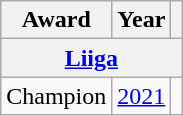<table class="wikitable">
<tr>
<th>Award</th>
<th>Year</th>
<th></th>
</tr>
<tr>
<th colspan="3"><a href='#'>Liiga</a></th>
</tr>
<tr>
<td>Champion</td>
<td><a href='#'>2021</a></td>
<td></td>
</tr>
</table>
